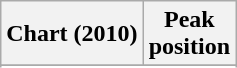<table class="wikitable sortable plainrowheaders" style="text-align:center">
<tr>
<th scope="col">Chart (2010)</th>
<th scope="col">Peak<br>position</th>
</tr>
<tr>
</tr>
<tr>
</tr>
<tr>
</tr>
<tr>
</tr>
<tr>
</tr>
<tr>
</tr>
</table>
